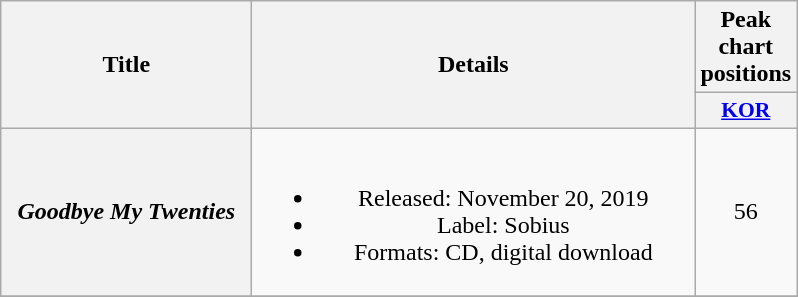<table class="wikitable plainrowheaders" style="text-align:center">
<tr>
<th scope="col" rowspan="2" style="width:10em;">Title</th>
<th scope="col" rowspan="2" style="width:18em;">Details</th>
<th scope="col">Peak chart positions</th>
</tr>
<tr>
<th scope="col" style="width:3.5em;font-size:90%;"><a href='#'>KOR</a></th>
</tr>
<tr>
<th scope="row"><em>Goodbye My Twenties</em></th>
<td><br><ul><li>Released: November 20, 2019</li><li>Label: Sobius</li><li>Formats: CD, digital download</li></ul></td>
<td>56</td>
</tr>
<tr>
</tr>
</table>
